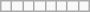<table class="wikitable letters-teal">
<tr class=letters-nadir>
<td></td>
<td></td>
<td></td>
<td></td>
<td></td>
<td></td>
<td></td>
<td></td>
</tr>
</table>
